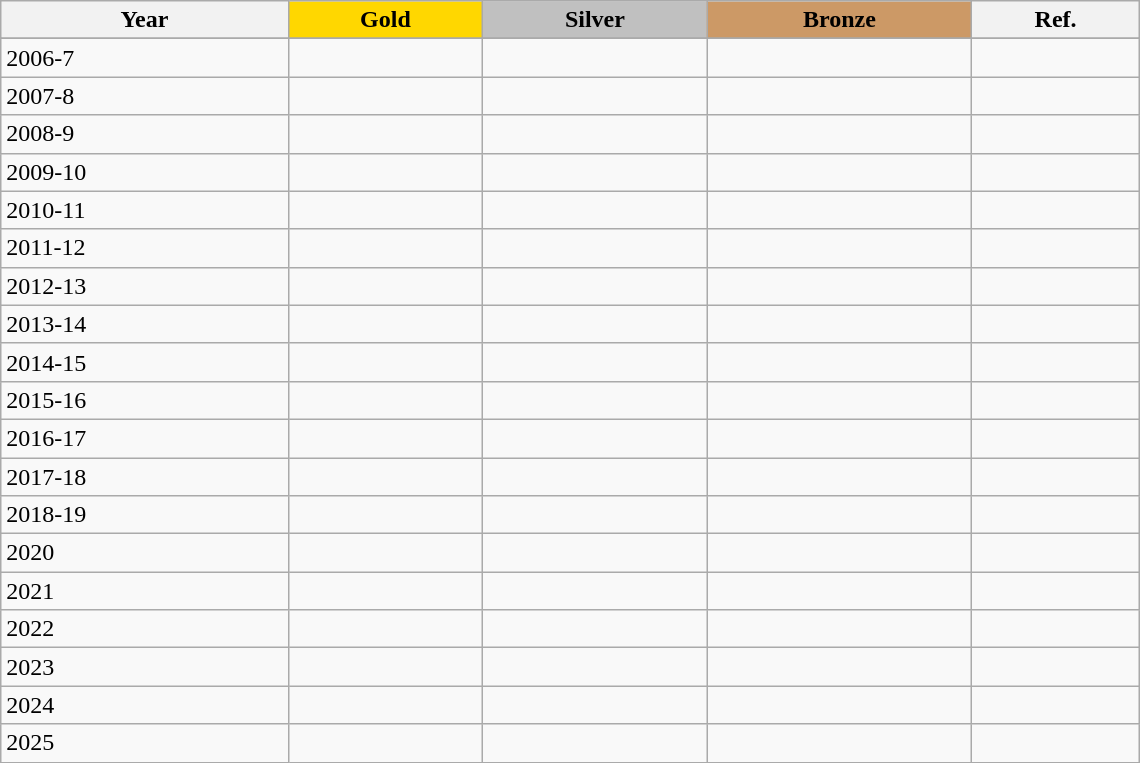<table class="wikitable sortable" style="width: 760px;">
<tr>
<th scope=col>Year</th>
<th scope=col style="background-color:Gold">Gold</th>
<th scope=col style="background-color:Silver">Silver</th>
<th scope=col style="background-color:#cc9966">Bronze</th>
<th class=unsortable>Ref.</th>
</tr>
<tr>
</tr>
<tr>
<td>2006-7</td>
<td></td>
<td></td>
<td></td>
<td></td>
</tr>
<tr>
<td>2007-8</td>
<td></td>
<td></td>
<td></td>
<td></td>
</tr>
<tr>
<td>2008-9</td>
<td></td>
<td></td>
<td></td>
<td></td>
</tr>
<tr>
<td>2009-10</td>
<td></td>
<td></td>
<td></td>
<td></td>
</tr>
<tr>
<td>2010-11</td>
<td></td>
<td></td>
<td></td>
<td></td>
</tr>
<tr>
<td>2011-12</td>
<td></td>
<td></td>
<td></td>
<td></td>
</tr>
<tr>
<td>2012-13</td>
<td></td>
<td></td>
<td></td>
<td></td>
</tr>
<tr>
<td>2013-14</td>
<td></td>
<td></td>
<td></td>
<td></td>
</tr>
<tr>
<td>2014-15</td>
<td></td>
<td></td>
<td></td>
<td></td>
</tr>
<tr>
<td>2015-16</td>
<td></td>
<td></td>
<td></td>
<td></td>
</tr>
<tr>
<td>2016-17</td>
<td></td>
<td></td>
<td></td>
<td></td>
</tr>
<tr>
<td>2017-18</td>
<td></td>
<td></td>
<td></td>
<td></td>
</tr>
<tr>
<td>2018-19</td>
<td></td>
<td></td>
<td></td>
<td></td>
</tr>
<tr>
<td>2020</td>
<td></td>
<td></td>
<td></td>
<td></td>
</tr>
<tr>
<td>2021</td>
<td></td>
<td></td>
<td></td>
<td></td>
</tr>
<tr>
<td>2022</td>
<td></td>
<td></td>
<td></td>
<td></td>
</tr>
<tr>
<td>2023</td>
<td></td>
<td></td>
<td></td>
<td></td>
</tr>
<tr>
<td>2024</td>
<td></td>
<td></td>
<td></td>
<td></td>
</tr>
<tr>
<td>2025</td>
<td></td>
<td></td>
<td></td>
<td></td>
</tr>
</table>
